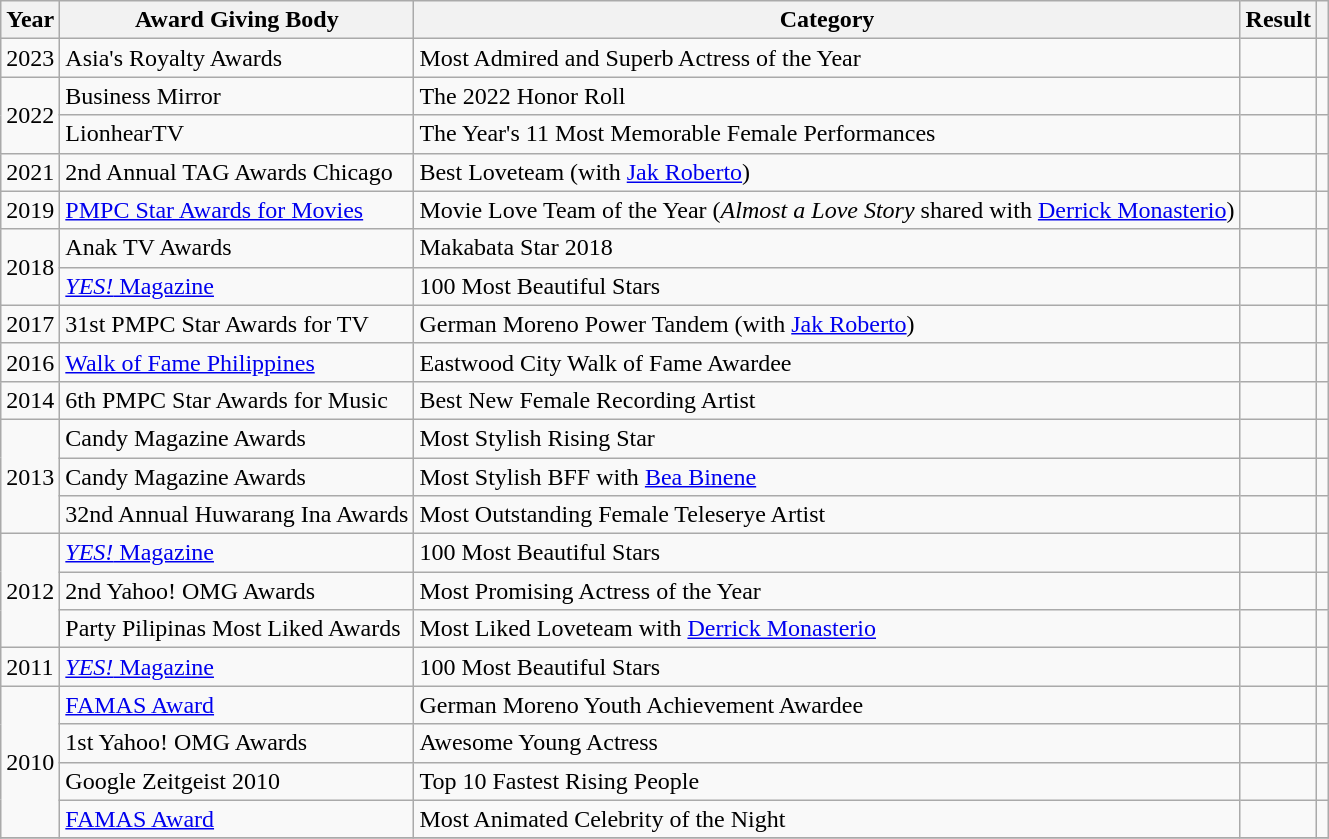<table class="wikitable sortable">
<tr>
<th>Year</th>
<th>Award Giving Body</th>
<th>Category</th>
<th>Result</th>
<th></th>
</tr>
<tr>
<td>2023</td>
<td>Asia's Royalty Awards</td>
<td>Most Admired and Superb Actress of the Year</td>
<td></td>
<td></td>
</tr>
<tr>
<td rowspan=2>2022</td>
<td>Business Mirror</td>
<td>The 2022 Honor Roll</td>
<td></td>
<td></td>
</tr>
<tr>
<td>LionhearTV</td>
<td>The Year's 11 Most Memorable Female Performances</td>
<td></td>
<td></td>
</tr>
<tr>
<td>2021</td>
<td>2nd Annual TAG Awards Chicago</td>
<td>Best Loveteam (with <a href='#'>Jak Roberto</a>)</td>
<td></td>
<td></td>
</tr>
<tr>
<td>2019</td>
<td><a href='#'>PMPC Star Awards for Movies</a></td>
<td>Movie Love Team of the Year (<em>Almost a Love Story</em> shared with <a href='#'>Derrick Monasterio</a>)</td>
<td></td>
<td></td>
</tr>
<tr>
<td rowspan=2>2018</td>
<td>Anak TV Awards</td>
<td>Makabata Star 2018</td>
<td></td>
<td></td>
</tr>
<tr>
<td><a href='#'><em>YES!</em> Magazine</a></td>
<td>100 Most Beautiful Stars</td>
<td></td>
<td></td>
</tr>
<tr>
<td>2017</td>
<td>31st PMPC Star Awards for TV</td>
<td>German Moreno Power Tandem (with <a href='#'>Jak Roberto</a>)</td>
<td></td>
<td></td>
</tr>
<tr>
<td>2016</td>
<td><a href='#'>Walk of Fame Philippines</a></td>
<td>Eastwood City Walk of Fame Awardee</td>
<td></td>
<td></td>
</tr>
<tr>
<td>2014</td>
<td>6th PMPC Star Awards for Music</td>
<td>Best New Female Recording Artist</td>
<td></td>
<td></td>
</tr>
<tr>
<td rowspan=3>2013</td>
<td>Candy Magazine Awards</td>
<td>Most Stylish Rising Star</td>
<td></td>
<td></td>
</tr>
<tr>
<td>Candy Magazine Awards</td>
<td>Most Stylish BFF with <a href='#'>Bea Binene</a></td>
<td></td>
<td></td>
</tr>
<tr>
<td>32nd Annual Huwarang Ina Awards</td>
<td>Most Outstanding Female Teleserye Artist</td>
<td></td>
<td></td>
</tr>
<tr>
<td rowspan=3>2012</td>
<td><a href='#'><em>YES!</em> Magazine</a></td>
<td>100 Most Beautiful Stars</td>
<td></td>
<td></td>
</tr>
<tr>
<td>2nd Yahoo! OMG Awards</td>
<td>Most Promising Actress of the Year</td>
<td></td>
<td></td>
</tr>
<tr>
<td>Party Pilipinas Most Liked Awards</td>
<td>Most Liked Loveteam with <a href='#'>Derrick Monasterio</a></td>
<td></td>
<td></td>
</tr>
<tr>
<td>2011</td>
<td><a href='#'><em>YES!</em> Magazine</a></td>
<td>100 Most Beautiful Stars</td>
<td></td>
<td></td>
</tr>
<tr>
<td rowspan=4>2010</td>
<td><a href='#'>FAMAS Award</a></td>
<td>German Moreno Youth Achievement Awardee</td>
<td></td>
<td></td>
</tr>
<tr>
<td>1st Yahoo! OMG Awards</td>
<td>Awesome Young Actress</td>
<td></td>
<td></td>
</tr>
<tr>
<td>Google Zeitgeist 2010</td>
<td>Top 10 Fastest Rising People</td>
<td></td>
<td></td>
</tr>
<tr>
<td><a href='#'>FAMAS Award</a></td>
<td>Most Animated Celebrity of the Night</td>
<td></td>
<td></td>
</tr>
<tr>
</tr>
</table>
